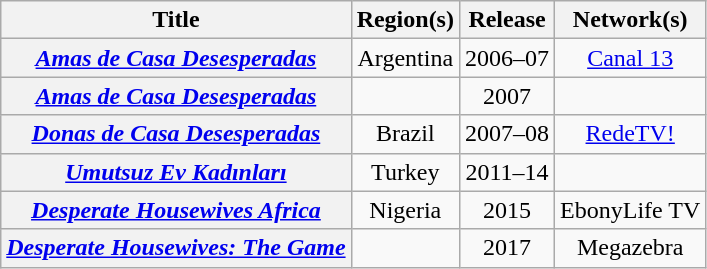<table class="wikitable sortable">
<tr>
<th scope="col">Title</th>
<th scope="col">Region(s)</th>
<th scope="col">Release</th>
<th scope="col">Network(s)</th>
</tr>
<tr>
<th scope="row" align="center"><em><a href='#'>Amas de Casa Desesperadas</a></em></th>
<td align="center">Argentina</td>
<td align="center">2006–07</td>
<td align="center"><a href='#'>Canal 13</a></td>
</tr>
<tr>
<th scope="row" align="center"><em><a href='#'>Amas de Casa Desesperadas</a></em></th>
<td align="center"></td>
<td align="center">2007</td>
<td align="center"></td>
</tr>
<tr>
<th scope="row" align="center"><em><a href='#'>Donas de Casa Desesperadas</a></em></th>
<td align="center">Brazil</td>
<td align="center">2007–08</td>
<td align="center"><a href='#'>RedeTV!</a></td>
</tr>
<tr>
<th scope="row" align="center"><em><a href='#'>Umutsuz Ev Kadınları</a></em></th>
<td align="center">Turkey</td>
<td align="center">2011–14</td>
<td align="center"></td>
</tr>
<tr>
<th scope="row" align="center"><em><a href='#'>Desperate Housewives Africa</a></em></th>
<td align="center">Nigeria</td>
<td align="center">2015</td>
<td align="center">EbonyLife TV</td>
</tr>
<tr>
<th scope="row" align="center"><em><a href='#'>Desperate Housewives: The Game</a></em></th>
<td align="center"></td>
<td align="center">2017</td>
<td align="center">Megazebra</td>
</tr>
</table>
